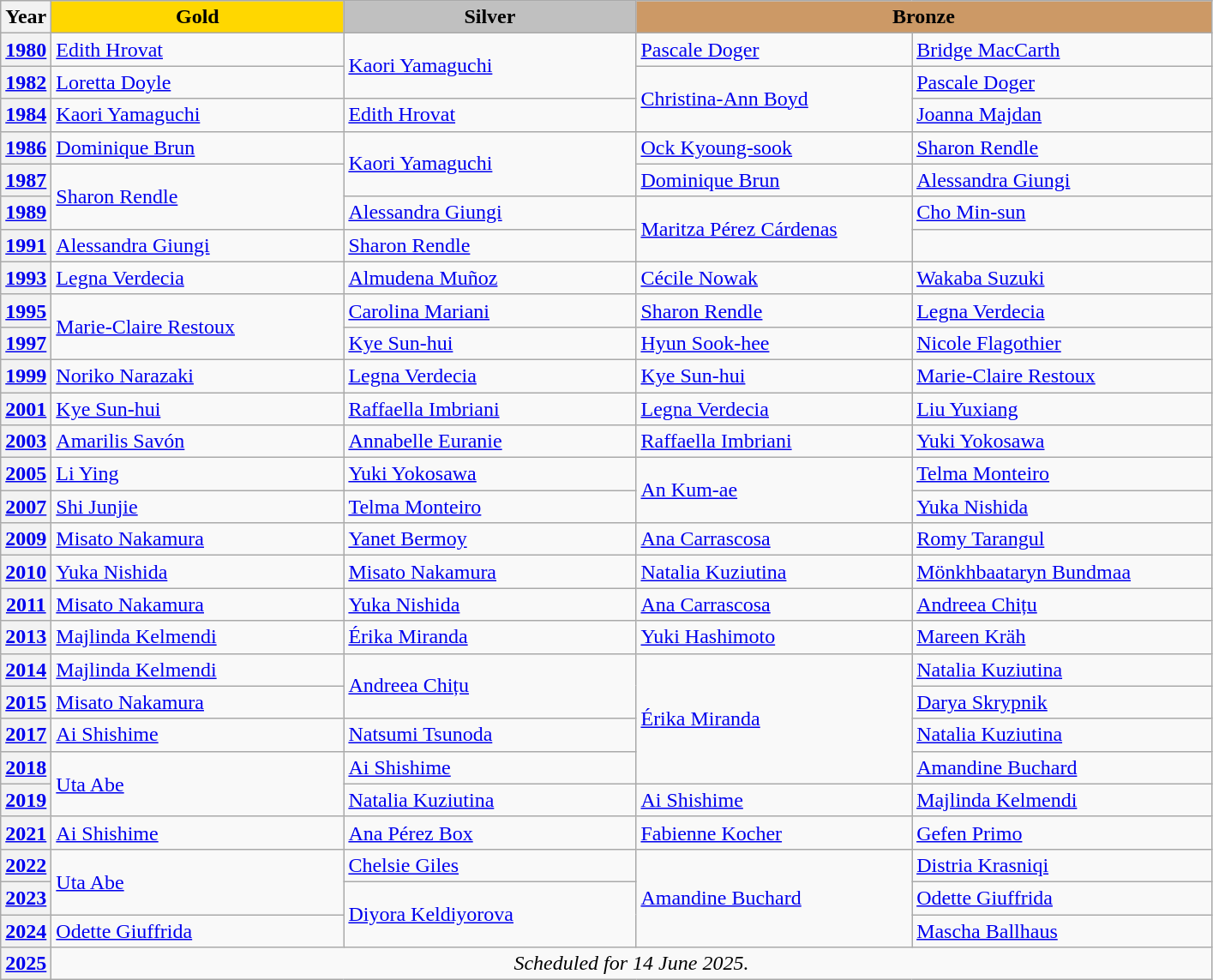<table class=wikitable>
<tr align=center>
<th>Year</th>
<td bgcolor=gold width=220><strong>Gold</strong></td>
<td bgcolor=silver width=220><strong>Silver</strong></td>
<td bgcolor=cc9966 colspan=2 width=440><strong>Bronze</strong></td>
</tr>
<tr>
<th> <a href='#'>1980</a></th>
<td> <a href='#'>Edith Hrovat</a></td>
<td rowspan=2> <a href='#'>Kaori Yamaguchi</a></td>
<td> <a href='#'>Pascale Doger</a></td>
<td> <a href='#'>Bridge MacCarth</a></td>
</tr>
<tr>
<th> <a href='#'>1982</a></th>
<td> <a href='#'>Loretta Doyle</a></td>
<td rowspan=2> <a href='#'>Christina-Ann Boyd</a></td>
<td> <a href='#'>Pascale Doger</a></td>
</tr>
<tr>
<th> <a href='#'>1984</a></th>
<td> <a href='#'>Kaori Yamaguchi</a></td>
<td> <a href='#'>Edith Hrovat</a></td>
<td> <a href='#'>Joanna Majdan</a></td>
</tr>
<tr>
<th> <a href='#'>1986</a></th>
<td> <a href='#'>Dominique Brun</a></td>
<td rowspan=2> <a href='#'>Kaori Yamaguchi</a></td>
<td> <a href='#'>Ock Kyoung-sook</a></td>
<td> <a href='#'>Sharon Rendle</a></td>
</tr>
<tr>
<th> <a href='#'>1987</a></th>
<td rowspan=2> <a href='#'>Sharon Rendle</a></td>
<td> <a href='#'>Dominique Brun</a></td>
<td> <a href='#'>Alessandra Giungi</a></td>
</tr>
<tr>
<th> <a href='#'>1989</a></th>
<td> <a href='#'>Alessandra Giungi</a></td>
<td rowspan=2> <a href='#'>Maritza Pérez Cárdenas</a></td>
<td> <a href='#'>Cho Min-sun</a></td>
</tr>
<tr>
<th> <a href='#'>1991</a></th>
<td> <a href='#'>Alessandra Giungi</a></td>
<td> <a href='#'>Sharon Rendle</a></td>
<td> </td>
</tr>
<tr>
<th> <a href='#'>1993</a></th>
<td> <a href='#'>Legna Verdecia</a></td>
<td> <a href='#'>Almudena Muñoz</a></td>
<td> <a href='#'>Cécile Nowak</a></td>
<td> <a href='#'>Wakaba Suzuki</a></td>
</tr>
<tr>
<th> <a href='#'>1995</a></th>
<td rowspan=2> <a href='#'>Marie-Claire Restoux</a></td>
<td> <a href='#'>Carolina Mariani</a></td>
<td> <a href='#'>Sharon Rendle</a></td>
<td> <a href='#'>Legna Verdecia</a></td>
</tr>
<tr>
<th> <a href='#'>1997</a></th>
<td> <a href='#'>Kye Sun-hui</a></td>
<td> <a href='#'>Hyun Sook-hee</a></td>
<td> <a href='#'>Nicole Flagothier</a></td>
</tr>
<tr>
<th> <a href='#'>1999</a></th>
<td> <a href='#'>Noriko Narazaki</a></td>
<td> <a href='#'>Legna Verdecia</a></td>
<td> <a href='#'>Kye Sun-hui</a></td>
<td> <a href='#'>Marie-Claire Restoux</a></td>
</tr>
<tr>
<th> <a href='#'>2001</a></th>
<td> <a href='#'>Kye Sun-hui</a></td>
<td> <a href='#'>Raffaella Imbriani</a></td>
<td> <a href='#'>Legna Verdecia</a></td>
<td> <a href='#'>Liu Yuxiang</a></td>
</tr>
<tr>
<th> <a href='#'>2003</a></th>
<td> <a href='#'>Amarilis Savón</a></td>
<td> <a href='#'>Annabelle Euranie</a></td>
<td> <a href='#'>Raffaella Imbriani</a></td>
<td> <a href='#'>Yuki Yokosawa</a></td>
</tr>
<tr>
<th> <a href='#'>2005</a></th>
<td> <a href='#'>Li Ying</a></td>
<td> <a href='#'>Yuki Yokosawa</a></td>
<td rowspan=2> <a href='#'>An Kum-ae</a></td>
<td> <a href='#'>Telma Monteiro</a></td>
</tr>
<tr>
<th> <a href='#'>2007</a></th>
<td> <a href='#'>Shi Junjie</a></td>
<td> <a href='#'>Telma Monteiro</a></td>
<td> <a href='#'>Yuka Nishida</a></td>
</tr>
<tr>
<th> <a href='#'>2009</a></th>
<td> <a href='#'>Misato Nakamura</a></td>
<td> <a href='#'>Yanet Bermoy</a></td>
<td> <a href='#'>Ana Carrascosa</a></td>
<td> <a href='#'>Romy Tarangul</a></td>
</tr>
<tr>
<th> <a href='#'>2010</a></th>
<td> <a href='#'>Yuka Nishida</a></td>
<td> <a href='#'>Misato Nakamura</a></td>
<td> <a href='#'>Natalia Kuziutina</a></td>
<td> <a href='#'>Mönkhbaataryn Bundmaa</a></td>
</tr>
<tr>
<th> <a href='#'>2011</a></th>
<td> <a href='#'>Misato Nakamura</a></td>
<td> <a href='#'>Yuka Nishida</a></td>
<td> <a href='#'>Ana Carrascosa</a></td>
<td> <a href='#'>Andreea Chițu</a></td>
</tr>
<tr>
<th> <a href='#'>2013</a></th>
<td> <a href='#'>Majlinda Kelmendi</a></td>
<td> <a href='#'>Érika Miranda</a></td>
<td> <a href='#'>Yuki Hashimoto</a></td>
<td> <a href='#'>Mareen Kräh</a></td>
</tr>
<tr>
<th> <a href='#'>2014</a></th>
<td> <a href='#'>Majlinda Kelmendi</a></td>
<td rowspan=2> <a href='#'>Andreea Chițu</a></td>
<td rowspan=4> <a href='#'>Érika Miranda</a></td>
<td> <a href='#'>Natalia Kuziutina</a></td>
</tr>
<tr>
<th> <a href='#'>2015</a></th>
<td> <a href='#'>Misato Nakamura</a></td>
<td> <a href='#'>Darya Skrypnik</a></td>
</tr>
<tr>
<th> <a href='#'>2017</a></th>
<td> <a href='#'>Ai Shishime</a></td>
<td> <a href='#'>Natsumi Tsunoda</a></td>
<td> <a href='#'>Natalia Kuziutina</a></td>
</tr>
<tr>
<th> <a href='#'>2018</a></th>
<td rowspan=2> <a href='#'>Uta Abe</a></td>
<td> <a href='#'>Ai Shishime</a></td>
<td> <a href='#'>Amandine Buchard</a></td>
</tr>
<tr>
<th> <a href='#'>2019</a></th>
<td> <a href='#'>Natalia Kuziutina</a></td>
<td> <a href='#'>Ai Shishime</a></td>
<td> <a href='#'>Majlinda Kelmendi</a></td>
</tr>
<tr>
<th> <a href='#'>2021</a></th>
<td> <a href='#'>Ai Shishime</a></td>
<td> <a href='#'>Ana Pérez Box</a></td>
<td> <a href='#'>Fabienne Kocher</a></td>
<td> <a href='#'>Gefen Primo</a></td>
</tr>
<tr>
<th> <a href='#'>2022</a></th>
<td rowspan=2> <a href='#'>Uta Abe</a></td>
<td> <a href='#'>Chelsie Giles</a></td>
<td rowspan=3> <a href='#'>Amandine Buchard</a></td>
<td> <a href='#'>Distria Krasniqi</a></td>
</tr>
<tr>
<th> <a href='#'>2023</a></th>
<td rowspan=2> <a href='#'>Diyora Keldiyorova</a></td>
<td> <a href='#'>Odette Giuffrida</a></td>
</tr>
<tr>
<th> <a href='#'>2024</a></th>
<td> <a href='#'>Odette Giuffrida</a></td>
<td> <a href='#'>Mascha Ballhaus</a></td>
</tr>
<tr>
<th> <a href='#'>2025</a></th>
<td colspan=4 align=center><em>Scheduled for 14 June 2025.</em></td>
</tr>
</table>
